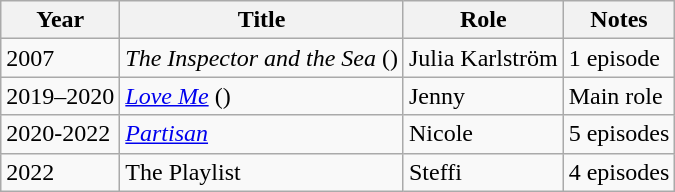<table class="wikitable plainrowheaders sortable">
<tr>
<th scope="col">Year</th>
<th scope="col">Title</th>
<th scope="col">Role</th>
<th scope="col" class="unsortable">Notes</th>
</tr>
<tr>
<td>2007</td>
<td><em>The Inspector and the Sea</em> ()</td>
<td>Julia Karlström</td>
<td>1 episode</td>
</tr>
<tr>
<td>2019–2020</td>
<td><em><a href='#'>Love Me</a></em> ()</td>
<td>Jenny</td>
<td>Main role</td>
</tr>
<tr>
<td>2020-2022</td>
<td><em><a href='#'>Partisan</a></em></td>
<td>Nicole</td>
<td>5 episodes</td>
</tr>
<tr>
<td>2022</td>
<td>The Playlist</td>
<td>Steffi</td>
<td>4 episodes</td>
</tr>
</table>
